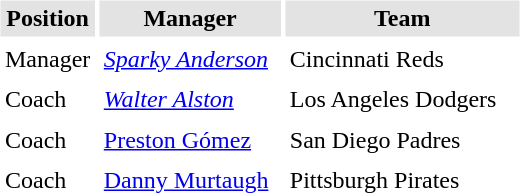<table border="0" cellspacing="3" cellpadding="3">
<tr style="background: #e3e3e3;">
<th width="50">Position</th>
<th width="115">Manager</th>
<th width="150">Team</th>
</tr>
<tr>
<td>Manager</td>
<td><em><a href='#'>Sparky Anderson</a></em></td>
<td>Cincinnati Reds</td>
</tr>
<tr>
<td>Coach</td>
<td><em><a href='#'>Walter Alston</a></em></td>
<td>Los Angeles Dodgers</td>
</tr>
<tr>
<td>Coach</td>
<td><a href='#'>Preston Gómez</a></td>
<td>San Diego Padres</td>
</tr>
<tr>
<td>Coach</td>
<td><a href='#'>Danny Murtaugh</a></td>
<td>Pittsburgh Pirates</td>
</tr>
</table>
